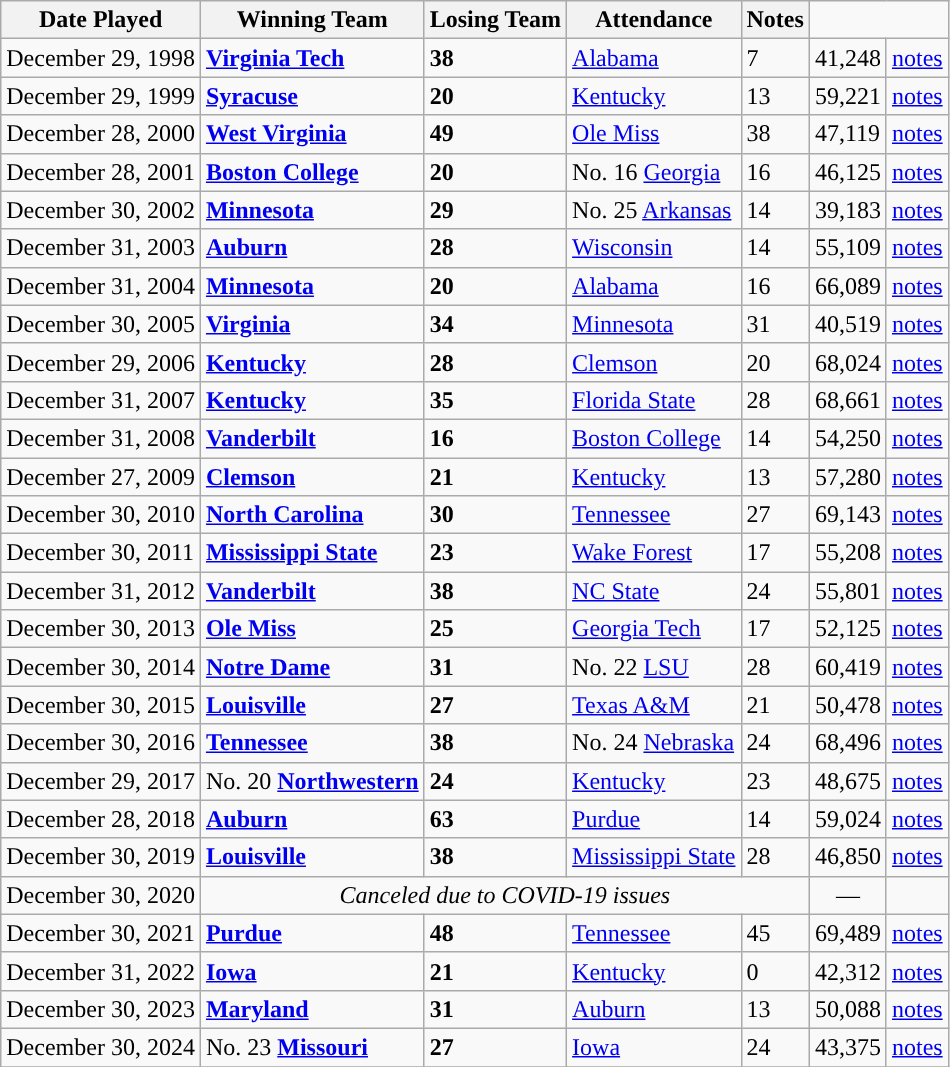<table class="wikitable">
<tr>
<th>Date Played</th>
<th>Winning Team</th>
<th>Losing Team</th>
<th>Attendance</th>
<th>Notes</th>
</tr>
<tr>
<td>December 29, 1998</td>
<td><strong><a href='#'>Virginia Tech</a></strong></td>
<td><strong>38</strong></td>
<td><a href='#'>Alabama</a></td>
<td>7</td>
<td>41,248</td>
<td><a href='#'>notes</a></td>
</tr>
<tr>
<td>December 29, 1999</td>
<td><strong><a href='#'>Syracuse</a></strong></td>
<td><strong>20</strong></td>
<td><a href='#'>Kentucky</a></td>
<td>13</td>
<td>59,221</td>
<td><a href='#'>notes</a></td>
</tr>
<tr>
<td>December 28, 2000</td>
<td><strong><a href='#'>West Virginia</a></strong></td>
<td><strong>49</strong></td>
<td><a href='#'>Ole Miss</a></td>
<td>38</td>
<td>47,119</td>
<td><a href='#'>notes</a></td>
</tr>
<tr>
<td>December 28, 2001</td>
<td><strong><a href='#'>Boston College</a></strong></td>
<td><strong>20</strong></td>
<td>No. 16 <a href='#'>Georgia</a></td>
<td>16</td>
<td>46,125</td>
<td><a href='#'>notes</a></td>
</tr>
<tr>
<td>December 30, 2002</td>
<td><strong><a href='#'>Minnesota</a></strong></td>
<td><strong>29</strong></td>
<td>No. 25 <a href='#'>Arkansas</a></td>
<td>14</td>
<td>39,183</td>
<td><a href='#'>notes</a></td>
</tr>
<tr>
<td>December 31, 2003</td>
<td><strong><a href='#'>Auburn</a></strong></td>
<td><strong>28</strong></td>
<td><a href='#'>Wisconsin</a></td>
<td>14</td>
<td>55,109</td>
<td><a href='#'>notes</a></td>
</tr>
<tr>
<td>December 31, 2004</td>
<td><strong><a href='#'>Minnesota</a></strong></td>
<td><strong>20</strong></td>
<td><a href='#'>Alabama</a></td>
<td>16</td>
<td>66,089</td>
<td><a href='#'>notes</a></td>
</tr>
<tr>
<td>December 30, 2005</td>
<td><strong><a href='#'>Virginia</a></strong></td>
<td><strong>34</strong></td>
<td><a href='#'>Minnesota</a></td>
<td>31</td>
<td>40,519</td>
<td><a href='#'>notes</a></td>
</tr>
<tr>
<td>December 29, 2006</td>
<td><strong><a href='#'>Kentucky</a></strong></td>
<td><strong>28</strong></td>
<td><a href='#'>Clemson</a></td>
<td>20</td>
<td>68,024</td>
<td><a href='#'>notes</a></td>
</tr>
<tr>
<td>December 31, 2007</td>
<td><strong><a href='#'>Kentucky</a></strong></td>
<td><strong>35</strong></td>
<td><a href='#'>Florida State</a></td>
<td>28</td>
<td>68,661</td>
<td><a href='#'>notes</a></td>
</tr>
<tr>
<td>December 31, 2008</td>
<td><strong><a href='#'>Vanderbilt</a></strong></td>
<td><strong>16</strong></td>
<td><a href='#'>Boston College</a></td>
<td>14</td>
<td>54,250</td>
<td><a href='#'>notes</a></td>
</tr>
<tr>
<td>December 27, 2009</td>
<td><strong> <a href='#'>Clemson</a></strong></td>
<td><strong>21</strong></td>
<td><a href='#'>Kentucky</a></td>
<td>13</td>
<td>57,280</td>
<td><a href='#'>notes</a></td>
</tr>
<tr>
<td>December 30, 2010</td>
<td><strong> <a href='#'>North Carolina</a></strong></td>
<td><strong>30</strong></td>
<td><a href='#'>Tennessee</a></td>
<td>27 </td>
<td>69,143</td>
<td><a href='#'>notes</a></td>
</tr>
<tr>
<td>December 30, 2011</td>
<td><strong> <a href='#'>Mississippi State</a></strong></td>
<td><strong>23</strong></td>
<td><a href='#'>Wake Forest</a></td>
<td>17</td>
<td>55,208</td>
<td><a href='#'>notes</a></td>
</tr>
<tr>
<td>December 31, 2012</td>
<td><strong> <a href='#'>Vanderbilt</a></strong></td>
<td><strong>38</strong></td>
<td><a href='#'>NC State</a></td>
<td>24</td>
<td>55,801</td>
<td><a href='#'>notes</a></td>
</tr>
<tr>
<td>December 30, 2013</td>
<td><strong> <a href='#'>Ole Miss</a></strong></td>
<td><strong>25</strong></td>
<td><a href='#'>Georgia Tech</a></td>
<td>17</td>
<td>52,125</td>
<td><a href='#'>notes</a></td>
</tr>
<tr>
<td>December 30, 2014</td>
<td><strong> <a href='#'>Notre Dame</a></strong></td>
<td><strong>31</strong></td>
<td>No. 22 <a href='#'>LSU</a></td>
<td>28</td>
<td>60,419</td>
<td><a href='#'>notes</a></td>
</tr>
<tr>
<td>December 30, 2015</td>
<td><strong> <a href='#'>Louisville</a> </strong></td>
<td><strong> 27 </strong></td>
<td><a href='#'>Texas A&M</a></td>
<td>21</td>
<td>50,478</td>
<td><a href='#'>notes</a></td>
</tr>
<tr>
<td>December 30, 2016</td>
<td><strong> <a href='#'>Tennessee</a> </strong></td>
<td><strong> 38 </strong></td>
<td>No. 24 <a href='#'>Nebraska</a></td>
<td>24</td>
<td>68,496</td>
<td><a href='#'>notes</a></td>
</tr>
<tr>
<td>December 29, 2017</td>
<td>No. 20 <strong><a href='#'>Northwestern</a></strong></td>
<td><strong>24</strong></td>
<td><a href='#'>Kentucky</a></td>
<td>23</td>
<td>48,675</td>
<td><a href='#'>notes</a></td>
</tr>
<tr>
<td>December 28, 2018</td>
<td><strong><a href='#'>Auburn</a></strong></td>
<td><strong>63</strong></td>
<td><a href='#'>Purdue</a></td>
<td>14</td>
<td>59,024</td>
<td><a href='#'>notes</a></td>
</tr>
<tr>
<td>December 30, 2019</td>
<td><strong><a href='#'>Louisville</a></strong></td>
<td><strong>38</strong></td>
<td><a href='#'>Mississippi State</a></td>
<td>28</td>
<td>46,850</td>
<td><a href='#'>notes</a></td>
</tr>
<tr>
<td>December 30, 2020</td>
<td colspan=4 align=center><em>Canceled due to COVID-19 issues</em></td>
<td align=center>—</td>
<td></td>
</tr>
<tr>
<td>December 30, 2021</td>
<td><strong><a href='#'>Purdue</a></strong></td>
<td><strong>48</strong></td>
<td><a href='#'>Tennessee</a></td>
<td>45 </td>
<td>69,489</td>
<td><a href='#'>notes</a></td>
</tr>
<tr>
<td>December 31, 2022</td>
<td><strong><a href='#'>Iowa</a></strong></td>
<td><strong>21</strong></td>
<td><a href='#'>Kentucky</a></td>
<td>0</td>
<td>42,312</td>
<td><a href='#'>notes</a></td>
</tr>
<tr>
<td>December 30, 2023</td>
<td><strong><a href='#'>Maryland</a></strong></td>
<td><strong>31</strong></td>
<td><a href='#'>Auburn</a></td>
<td>13</td>
<td>50,088</td>
<td><a href='#'>notes</a></td>
</tr>
<tr>
<td>December 30, 2024</td>
<td>No. 23 <strong><a href='#'>Missouri</a></strong></td>
<td><strong>27</strong></td>
<td><a href='#'>Iowa</a></td>
<td>24</td>
<td>43,375</td>
<td><a href='#'>notes</a></td>
</tr>
<tr>
</tr>
</table>
